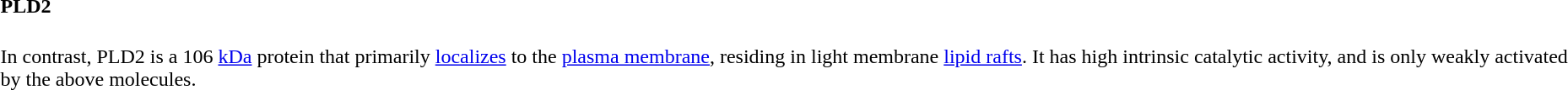<table>
<tr>
<td><br><h4>PLD2</h4>
In contrast, PLD2 is a 106 <a href='#'>kDa</a> protein that primarily <a href='#'>localizes</a> to the <a href='#'>plasma membrane</a>, residing in light membrane <a href='#'>lipid rafts</a>. It has high intrinsic catalytic activity, and is only weakly activated by the above molecules.</td>
<td></td>
</tr>
</table>
